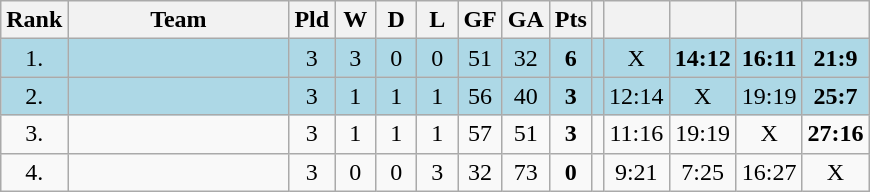<table class="wikitable">
<tr>
<th bgcolor="#efefef">Rank</th>
<th bgcolor="#efefef" width="140">Team</th>
<th bgcolor="#efefef" width="20">Pld</th>
<th bgcolor="#efefef" width="20">W</th>
<th bgcolor="#efefef" width="20">D</th>
<th bgcolor="#efefef" width="20">L</th>
<th bgcolor="#efefef" width="20">GF</th>
<th bgcolor="#efefef" width="20">GA</th>
<th bgcolor="#efefef" width="20">Pts</th>
<th bgcolor="#efefef"></th>
<th bgcolor="#efefef" width="20"></th>
<th bgcolor="#efefef" width="20"></th>
<th bgcolor="#efefef" width="20"></th>
<th bgcolor="#efefef" width="20"></th>
</tr>
<tr align=center bgcolor=lightblue>
<td>1.</td>
<td align=left></td>
<td>3</td>
<td>3</td>
<td>0</td>
<td>0</td>
<td>51</td>
<td>32</td>
<td><strong>6</strong></td>
<td></td>
<td>X</td>
<td><strong>14:12</strong></td>
<td><strong>16:11</strong></td>
<td><strong>21:9</strong></td>
</tr>
<tr align=center bgcolor= lightblue>
<td>2.</td>
<td align=left></td>
<td>3</td>
<td>1</td>
<td>1</td>
<td>1</td>
<td>56</td>
<td>40</td>
<td><strong>3</strong></td>
<td></td>
<td>12:14</td>
<td>X</td>
<td>19:19</td>
<td><strong>25:7</strong></td>
</tr>
<tr align=center>
<td>3.</td>
<td align=left></td>
<td>3</td>
<td>1</td>
<td>1</td>
<td>1</td>
<td>57</td>
<td>51</td>
<td><strong>3</strong></td>
<td></td>
<td>11:16</td>
<td>19:19</td>
<td>X</td>
<td><strong>27:16</strong></td>
</tr>
<tr align=center>
<td>4.</td>
<td align=left></td>
<td>3</td>
<td>0</td>
<td>0</td>
<td>3</td>
<td>32</td>
<td>73</td>
<td><strong>0</strong></td>
<td></td>
<td>9:21</td>
<td>7:25</td>
<td>16:27</td>
<td>X</td>
</tr>
</table>
